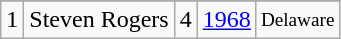<table class="wikitable">
<tr>
</tr>
<tr>
<td>1</td>
<td>Steven Rogers</td>
<td>4</td>
<td><a href='#'>1968</a></td>
<td style="font-size:80%;">Delaware</td>
</tr>
</table>
